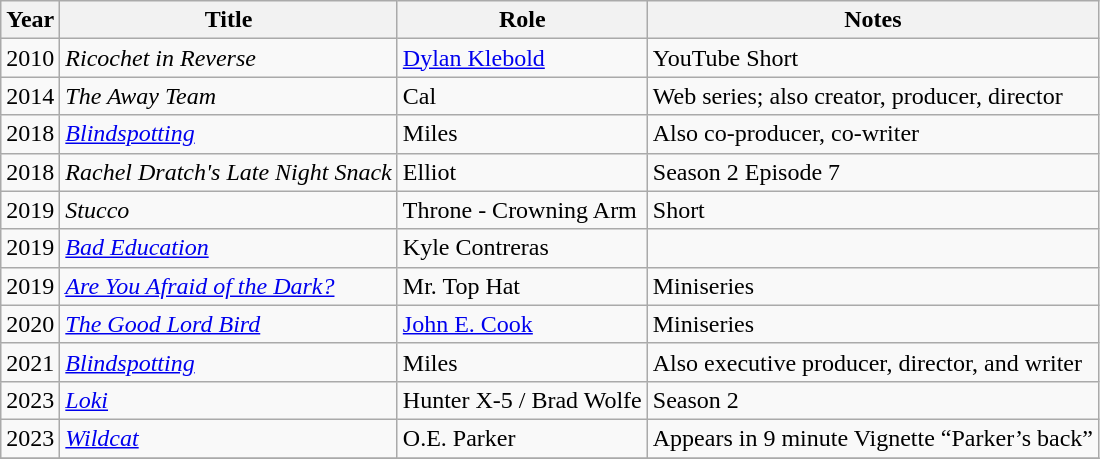<table class="wikitable">
<tr>
<th>Year</th>
<th>Title</th>
<th>Role</th>
<th>Notes</th>
</tr>
<tr>
<td>2010</td>
<td><em>Ricochet in Reverse</em></td>
<td><a href='#'>Dylan Klebold</a></td>
<td>YouTube Short</td>
</tr>
<tr>
<td>2014</td>
<td><em>The Away Team</em></td>
<td>Cal</td>
<td>Web series; also creator, producer, director</td>
</tr>
<tr>
<td>2018</td>
<td><em><a href='#'>Blindspotting</a></em></td>
<td>Miles</td>
<td>Also co-producer, co-writer</td>
</tr>
<tr>
<td>2018</td>
<td><em>Rachel Dratch's Late Night Snack</em></td>
<td>Elliot</td>
<td>Season 2 Episode 7</td>
</tr>
<tr>
<td>2019</td>
<td><em>Stucco</em></td>
<td>Throne - Crowning Arm</td>
<td>Short</td>
</tr>
<tr>
<td>2019</td>
<td><em><a href='#'>Bad Education</a></em></td>
<td>Kyle Contreras</td>
<td></td>
</tr>
<tr>
<td>2019</td>
<td><em><a href='#'>Are You Afraid of the Dark?</a></em></td>
<td>Mr. Top Hat</td>
<td>Miniseries</td>
</tr>
<tr>
<td>2020</td>
<td><em><a href='#'>The Good Lord Bird</a></em></td>
<td><a href='#'>John E. Cook</a></td>
<td>Miniseries</td>
</tr>
<tr>
<td>2021</td>
<td><em><a href='#'>Blindspotting</a></em></td>
<td>Miles</td>
<td>Also executive producer, director, and writer</td>
</tr>
<tr>
<td>2023</td>
<td><em><a href='#'>Loki</a></em></td>
<td>Hunter X-5 / Brad Wolfe</td>
<td>Season 2</td>
</tr>
<tr>
<td>2023</td>
<td><em><a href='#'>Wildcat</a></em></td>
<td>O.E. Parker</td>
<td>Appears in 9 minute Vignette “Parker’s back”</td>
</tr>
<tr>
</tr>
</table>
